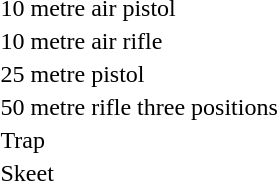<table>
<tr>
<td>10 metre air pistol <br></td>
<td></td>
<td></td>
<td></td>
</tr>
<tr>
<td>10 metre air rifle <br></td>
<td></td>
<td></td>
<td></td>
</tr>
<tr>
<td>25 metre pistol <br></td>
<td></td>
<td></td>
<td></td>
</tr>
<tr>
<td>50 metre rifle three positions<br></td>
<td></td>
<td></td>
<td></td>
</tr>
<tr>
<td>Trap <br></td>
<td></td>
<td></td>
<td></td>
</tr>
<tr>
<td>Skeet <br></td>
<td></td>
<td></td>
<td></td>
</tr>
</table>
